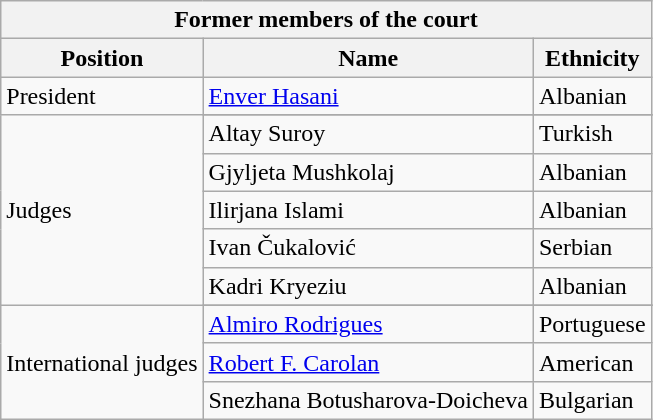<table class="wikitable">
<tr>
<th colspan="4">Former members of the court</th>
</tr>
<tr>
<th>Position</th>
<th>Name</th>
<th>Ethnicity</th>
</tr>
<tr>
<td>President</td>
<td><a href='#'>Enver Hasani</a></td>
<td>Albanian</td>
</tr>
<tr>
<td rowspan="6">Judges</td>
</tr>
<tr>
<td>Altay Suroy</td>
<td>Turkish</td>
</tr>
<tr>
<td>Gjyljeta Mushkolaj</td>
<td>Albanian</td>
</tr>
<tr>
<td>Ilirjana Islami</td>
<td>Albanian</td>
</tr>
<tr>
<td>Ivan Čukalović</td>
<td>Serbian</td>
</tr>
<tr>
<td>Kadri Kryeziu</td>
<td>Albanian</td>
</tr>
<tr>
<td rowspan="4">International judges</td>
</tr>
<tr>
<td><a href='#'>Almiro Rodrigues</a></td>
<td>Portuguese</td>
</tr>
<tr>
<td><a href='#'>Robert F. Carolan</a></td>
<td>American</td>
</tr>
<tr>
<td>Snezhana Botusharova-Doicheva</td>
<td>Bulgarian</td>
</tr>
</table>
